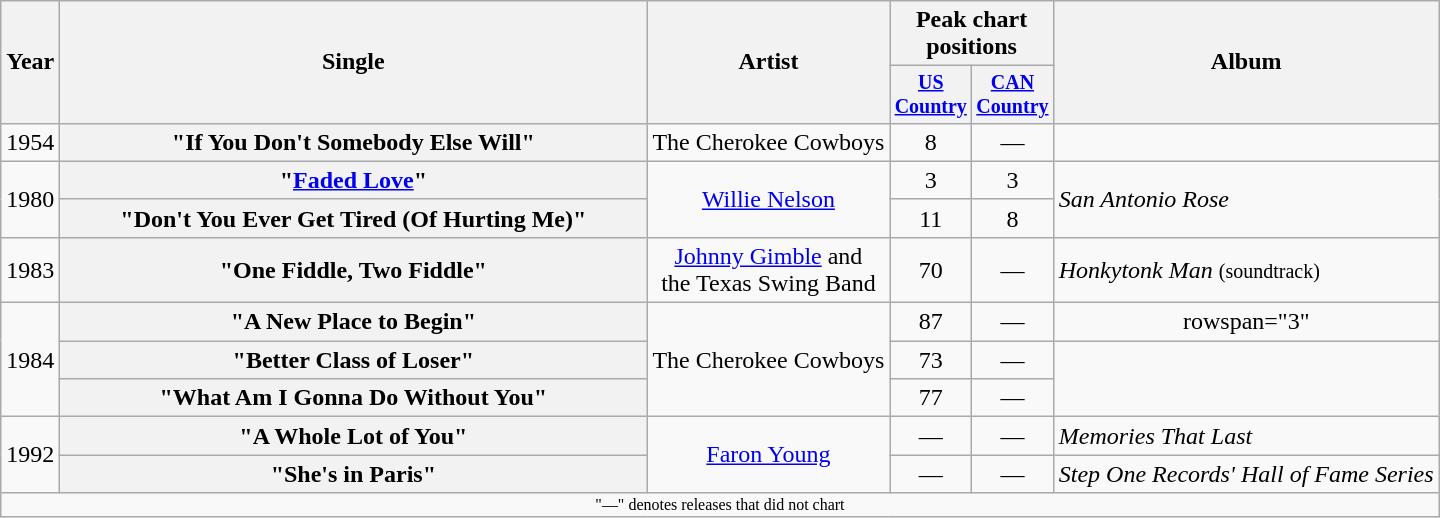<table class="wikitable plainrowheaders" style="text-align:center;">
<tr>
<th rowspan="2">Year</th>
<th rowspan="2" style="width:24em;">Single</th>
<th rowspan="2">Artist</th>
<th colspan="2">Peak chart<br>positions</th>
<th rowspan="2">Album</th>
</tr>
<tr style="font-size:smaller;">
<th width="40"><a href='#'>US Country</a><br></th>
<th width="40"><a href='#'>CAN Country</a><br></th>
</tr>
<tr>
<td>1954</td>
<th scope="row">"If You Don't Somebody Else Will"</th>
<td>The Cherokee Cowboys</td>
<td>8</td>
<td>—</td>
<td></td>
</tr>
<tr>
<td rowspan="2">1980</td>
<th scope="row">"<a href='#'>Faded Love</a>"</th>
<td rowspan="2"><a href='#'>Willie Nelson</a></td>
<td>3</td>
<td>3</td>
<td align="left" rowspan="2"><em>San Antonio Rose</em></td>
</tr>
<tr>
<th scope="row">"Don't You Ever Get Tired (Of Hurting Me)"</th>
<td>11</td>
<td>8</td>
</tr>
<tr>
<td>1983</td>
<th scope="row">"One Fiddle, Two Fiddle"</th>
<td><a href='#'>Johnny Gimble</a> and<br>the Texas Swing Band</td>
<td>70</td>
<td>—</td>
<td align="left"><em>Honkytonk Man</em> <small>(soundtrack)</small></td>
</tr>
<tr>
<td rowspan="3">1984</td>
<th scope="row">"A New Place to Begin"</th>
<td rowspan="3">The Cherokee Cowboys</td>
<td>87</td>
<td>—</td>
<td>rowspan="3" </td>
</tr>
<tr>
<th scope="row">"Better Class of Loser"</th>
<td>73</td>
<td>—</td>
</tr>
<tr>
<th scope="row">"What Am I Gonna Do Without You"</th>
<td>77</td>
<td>—</td>
</tr>
<tr>
<td rowspan="2">1992</td>
<th scope="row">"A Whole Lot of You"</th>
<td rowspan="2"><a href='#'>Faron Young</a></td>
<td>—</td>
<td>—</td>
<td align="left"><em>Memories That Last</em></td>
</tr>
<tr>
<th scope="row">"She's in Paris"</th>
<td>—</td>
<td>—</td>
<td align="left"><em>Step One Records' Hall of Fame Series</em></td>
</tr>
<tr>
<td colspan="6" style="font-size: 8pt">"—" denotes releases that did not chart</td>
</tr>
</table>
